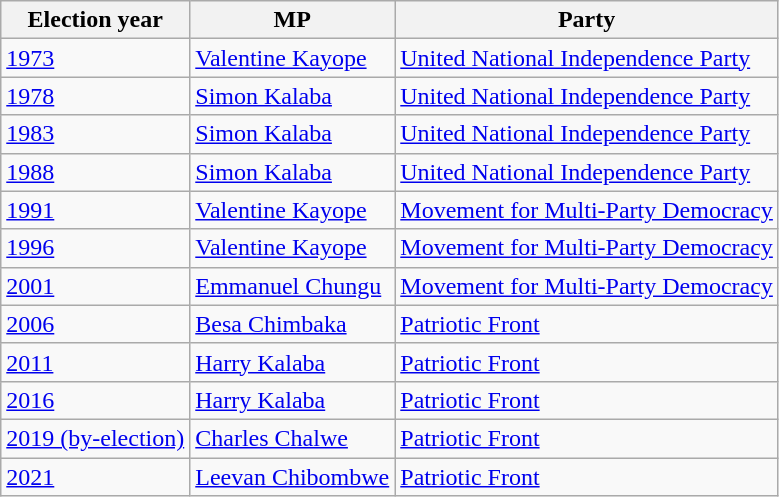<table class=wikitable>
<tr>
<th>Election year</th>
<th>MP</th>
<th>Party</th>
</tr>
<tr>
<td><a href='#'>1973</a></td>
<td><a href='#'>Valentine Kayope</a></td>
<td><a href='#'>United National Independence Party</a></td>
</tr>
<tr>
<td><a href='#'>1978</a></td>
<td><a href='#'>Simon Kalaba</a></td>
<td><a href='#'>United National Independence Party</a></td>
</tr>
<tr>
<td><a href='#'>1983</a></td>
<td><a href='#'>Simon Kalaba</a></td>
<td><a href='#'>United National Independence Party</a></td>
</tr>
<tr>
<td><a href='#'>1988</a></td>
<td><a href='#'>Simon Kalaba</a></td>
<td><a href='#'>United National Independence Party</a></td>
</tr>
<tr>
<td><a href='#'>1991</a></td>
<td><a href='#'>Valentine Kayope</a></td>
<td><a href='#'>Movement for Multi-Party Democracy</a></td>
</tr>
<tr>
<td><a href='#'>1996</a></td>
<td><a href='#'>Valentine Kayope</a></td>
<td><a href='#'>Movement for Multi-Party Democracy</a></td>
</tr>
<tr>
<td><a href='#'>2001</a></td>
<td><a href='#'>Emmanuel Chungu</a></td>
<td><a href='#'>Movement for Multi-Party Democracy</a></td>
</tr>
<tr>
<td><a href='#'>2006</a></td>
<td><a href='#'>Besa Chimbaka</a></td>
<td><a href='#'>Patriotic Front</a></td>
</tr>
<tr>
<td><a href='#'>2011</a></td>
<td><a href='#'>Harry Kalaba</a></td>
<td><a href='#'>Patriotic Front</a></td>
</tr>
<tr>
<td><a href='#'>2016</a></td>
<td><a href='#'>Harry Kalaba</a></td>
<td><a href='#'>Patriotic Front</a></td>
</tr>
<tr>
<td><a href='#'>2019 (by-election)</a></td>
<td><a href='#'>Charles Chalwe</a></td>
<td><a href='#'>Patriotic Front</a></td>
</tr>
<tr>
<td><a href='#'>2021</a></td>
<td><a href='#'>Leevan Chibombwe</a></td>
<td><a href='#'>Patriotic Front</a></td>
</tr>
</table>
